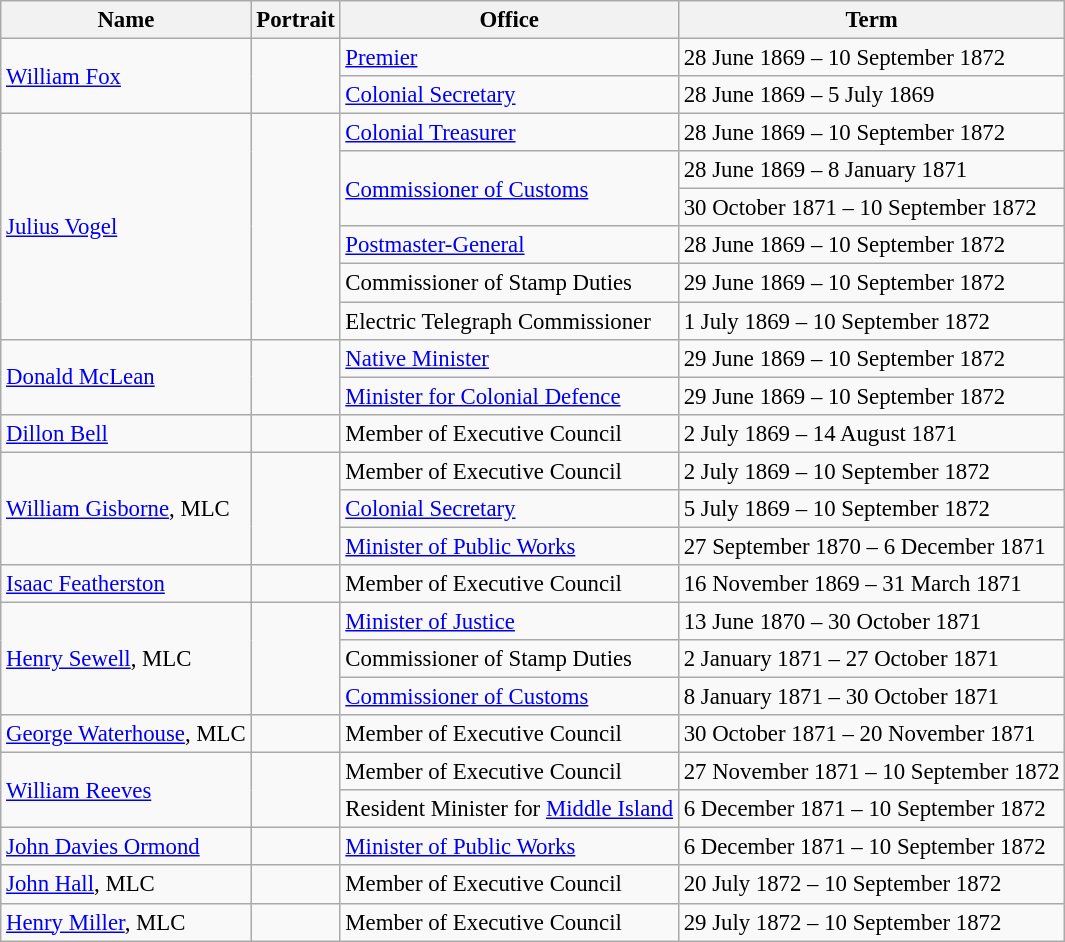<table class="wikitable" style="font-size: 95%;">
<tr>
<th>Name</th>
<th>Portrait</th>
<th>Office</th>
<th>Term</th>
</tr>
<tr>
<td rowspan=2><a href='#'>William Fox</a></td>
<td rowspan=2></td>
<td><a href='#'>Premier</a></td>
<td>28 June 1869 – 10 September 1872</td>
</tr>
<tr>
<td><a href='#'>Colonial Secretary</a></td>
<td>28 June 1869 – 5 July 1869</td>
</tr>
<tr>
<td rowspan=6><a href='#'>Julius Vogel</a></td>
<td rowspan=6></td>
<td><a href='#'>Colonial Treasurer</a></td>
<td>28 June 1869 – 10 September 1872</td>
</tr>
<tr>
<td rowspan=2><a href='#'>Commissioner of Customs</a></td>
<td>28 June 1869 – 8 January 1871</td>
</tr>
<tr>
<td>30 October 1871 – 10 September 1872</td>
</tr>
<tr>
<td><a href='#'>Postmaster-General</a></td>
<td>28 June 1869 – 10 September 1872</td>
</tr>
<tr>
<td>Commissioner of Stamp Duties</td>
<td>29 June 1869 – 10 September 1872</td>
</tr>
<tr>
<td>Electric Telegraph Commissioner</td>
<td>1 July 1869 – 10 September 1872</td>
</tr>
<tr>
<td rowspan=2><a href='#'>Donald McLean</a></td>
<td rowspan=2></td>
<td><a href='#'>Native Minister</a></td>
<td>29 June 1869 – 10 September 1872</td>
</tr>
<tr>
<td><a href='#'>Minister for Colonial Defence</a></td>
<td>29 June 1869 – 10 September 1872</td>
</tr>
<tr>
<td><a href='#'>Dillon Bell</a></td>
<td></td>
<td>Member of Executive Council</td>
<td>2 July 1869 – 14 August 1871</td>
</tr>
<tr>
<td rowspan=3><a href='#'>William Gisborne</a>, MLC</td>
<td rowspan=3></td>
<td>Member of Executive Council</td>
<td>2 July 1869 – 10 September 1872</td>
</tr>
<tr>
<td><a href='#'>Colonial Secretary</a></td>
<td>5 July 1869 – 10 September 1872</td>
</tr>
<tr>
<td><a href='#'>Minister of Public Works</a></td>
<td>27 September 1870 – 6 December 1871</td>
</tr>
<tr>
<td><a href='#'>Isaac Featherston</a></td>
<td></td>
<td>Member of Executive Council</td>
<td>16 November 1869 – 31 March 1871</td>
</tr>
<tr>
<td rowspan=3><a href='#'>Henry Sewell</a>, MLC</td>
<td rowspan=3></td>
<td><a href='#'>Minister of Justice</a></td>
<td>13 June 1870 – 30 October 1871</td>
</tr>
<tr>
<td>Commissioner of Stamp Duties</td>
<td>2 January 1871 – 27 October 1871</td>
</tr>
<tr>
<td><a href='#'>Commissioner of Customs</a></td>
<td>8 January 1871 – 30 October 1871</td>
</tr>
<tr>
<td><a href='#'>George Waterhouse</a>, MLC</td>
<td></td>
<td>Member of Executive Council</td>
<td>30 October 1871 – 20 November 1871</td>
</tr>
<tr>
<td rowspan=2><a href='#'>William Reeves</a></td>
<td rowspan=2></td>
<td>Member of Executive Council</td>
<td>27 November 1871 – 10 September 1872</td>
</tr>
<tr>
<td>Resident Minister for <a href='#'>Middle Island</a></td>
<td>6 December 1871 – 10 September 1872</td>
</tr>
<tr>
<td><a href='#'>John Davies Ormond</a></td>
<td></td>
<td><a href='#'>Minister of Public Works</a></td>
<td>6 December 1871 – 10 September 1872</td>
</tr>
<tr>
<td><a href='#'>John Hall</a>, MLC</td>
<td></td>
<td>Member of Executive Council</td>
<td>20 July 1872 – 10 September 1872</td>
</tr>
<tr>
<td><a href='#'>Henry Miller</a>, MLC</td>
<td></td>
<td>Member of Executive Council</td>
<td>29 July 1872 – 10 September 1872</td>
</tr>
</table>
